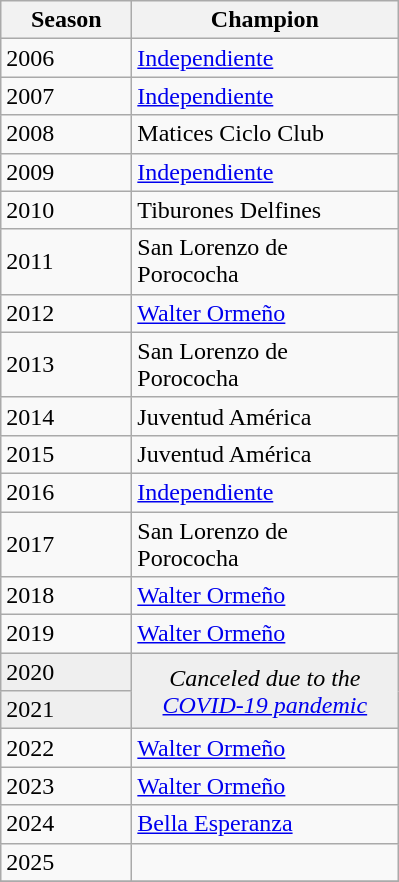<table class="wikitable sortable">
<tr>
<th width=80px>Season</th>
<th width=170px>Champion</th>
</tr>
<tr>
<td>2006</td>
<td><a href='#'>Independiente</a></td>
</tr>
<tr>
<td>2007</td>
<td><a href='#'>Independiente</a></td>
</tr>
<tr>
<td>2008</td>
<td>Matices Ciclo Club</td>
</tr>
<tr>
<td>2009</td>
<td><a href='#'>Independiente</a></td>
</tr>
<tr>
<td>2010</td>
<td>Tiburones Delfines</td>
</tr>
<tr>
<td>2011</td>
<td>San Lorenzo de Porococha</td>
</tr>
<tr>
<td>2012</td>
<td><a href='#'>Walter Ormeño</a></td>
</tr>
<tr>
<td>2013</td>
<td>San Lorenzo de Porococha</td>
</tr>
<tr>
<td>2014</td>
<td>Juventud América</td>
</tr>
<tr>
<td>2015</td>
<td>Juventud América</td>
</tr>
<tr>
<td>2016</td>
<td><a href='#'>Independiente</a></td>
</tr>
<tr>
<td>2017</td>
<td>San Lorenzo de Porococha</td>
</tr>
<tr>
<td>2018</td>
<td><a href='#'>Walter Ormeño</a></td>
</tr>
<tr>
<td>2019</td>
<td><a href='#'>Walter Ormeño</a></td>
</tr>
<tr bgcolor=#efefef>
<td>2020</td>
<td rowspan=2 colspan="1" align=center><em>Canceled due to the <a href='#'>COVID-19 pandemic</a></em></td>
</tr>
<tr bgcolor=#efefef>
<td>2021</td>
</tr>
<tr>
<td>2022</td>
<td><a href='#'>Walter Ormeño</a></td>
</tr>
<tr>
<td>2023</td>
<td><a href='#'>Walter Ormeño</a></td>
</tr>
<tr>
<td>2024</td>
<td><a href='#'>Bella Esperanza</a></td>
</tr>
<tr>
<td>2025</td>
<td></td>
</tr>
<tr>
</tr>
</table>
